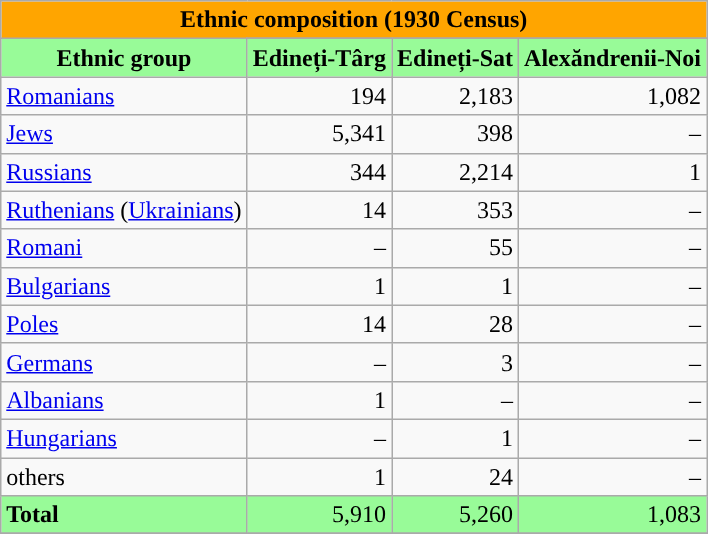<table class="wikitable" style="float">
<tr ---->
<td colspan="8" align="center" bgcolor="#FFA500"><strong>Ethnic composition (1930 Census)</strong></td>
</tr>
<tr ---->
<td rowspan="2" align="center" bgcolor="#98FB98"><strong>Ethnic group</strong></td>
</tr>
<tr ---->
<td align="center" bgcolor="#98FB98"><strong>Edineți-Târg</strong></td>
<td align="center" bgcolor="#98FB98"><strong>Edineți-Sat</strong></td>
<td align="center" bgcolor="#98FB98"><strong>Alexăndrenii-Noi</strong></td>
</tr>
<tr ---->
<td align=left><a href='#'>Romanians</a></td>
<td align=right>194</td>
<td align=right>2,183</td>
<td align=right>1,082</td>
</tr>
<tr ---->
<td align=left><a href='#'>Jews</a></td>
<td align=right>5,341</td>
<td align=right>398</td>
<td align=right>–</td>
</tr>
<tr ---->
<td align=left><a href='#'>Russians</a></td>
<td align=right>344</td>
<td align=right>2,214</td>
<td align=right>1</td>
</tr>
<tr ---->
<td align=left><a href='#'>Ruthenians</a> (<a href='#'>Ukrainians</a>)</td>
<td align=right>14</td>
<td align=right>353</td>
<td align=right>–</td>
</tr>
<tr ---->
<td align=left><a href='#'>Romani</a></td>
<td align=right>–</td>
<td align=right>55</td>
<td align=right>–</td>
</tr>
<tr ---->
<td align=left><a href='#'>Bulgarians</a></td>
<td align=right>1</td>
<td align=right>1</td>
<td align=right>–</td>
</tr>
<tr ---->
<td aligm=left><a href='#'>Poles</a></td>
<td align=right>14</td>
<td align=right>28</td>
<td align=right>–</td>
</tr>
<tr ---->
<td align=left><a href='#'>Germans</a></td>
<td align=right>–</td>
<td align=right>3</td>
<td align=right>–</td>
</tr>
<tr ---->
<td align=left><a href='#'>Albanians</a></td>
<td align=right>1</td>
<td align=right>–</td>
<td align=right>–</td>
</tr>
<tr ---->
<td align=left><a href='#'>Hungarians</a></td>
<td align=right>–</td>
<td align=right>1</td>
<td align=right>–</td>
</tr>
<tr ---->
<td align=left>others</td>
<td align=right>1</td>
<td align=right>24</td>
<td align=right>–</td>
</tr>
<tr ---->
<td align=left bgcolor="#98FB98"><strong>Total</strong></td>
<td align=right bgcolor="#98FB98">5,910</td>
<td align=right bgcolor="#98FB98">5,260</td>
<td align=right bgcolor="#98FB98">1,083</td>
</tr>
<tr ---->
</tr>
</table>
